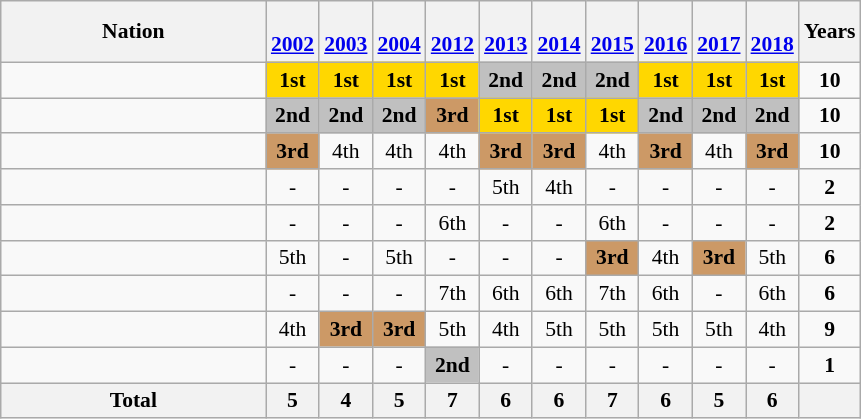<table class="wikitable" style="text-align:center; font-size:90%">
<tr>
<th width=170>Nation</th>
<th><br><a href='#'>2002</a></th>
<th><br><a href='#'>2003</a></th>
<th><br><a href='#'>2004</a></th>
<th><br><a href='#'>2012</a></th>
<th><br><a href='#'>2013</a></th>
<th><br><a href='#'>2014</a></th>
<th><br><a href='#'>2015</a></th>
<th><br><a href='#'>2016</a></th>
<th><br><a href='#'>2017</a></th>
<th><br><a href='#'>2018</a></th>
<th>Years</th>
</tr>
<tr>
<td align=left></td>
<td bgcolor=gold><strong>1st</strong></td>
<td bgcolor=gold><strong>1st</strong></td>
<td bgcolor=gold><strong>1st</strong></td>
<td bgcolor=gold><strong>1st</strong></td>
<td bgcolor=silver><strong>2nd</strong></td>
<td bgcolor=silver><strong>2nd</strong></td>
<td bgcolor=silver><strong>2nd</strong></td>
<td bgcolor=gold><strong>1st</strong></td>
<td bgcolor=gold><strong>1st</strong></td>
<td bgcolor=gold><strong>1st</strong></td>
<td><strong>10</strong></td>
</tr>
<tr>
<td align=left></td>
<td bgcolor=silver><strong>2nd</strong></td>
<td bgcolor=silver><strong>2nd</strong></td>
<td bgcolor=silver><strong>2nd</strong></td>
<td bgcolor=#cc9966><strong>3rd</strong></td>
<td bgcolor=gold><strong>1st</strong></td>
<td bgcolor=gold><strong>1st</strong></td>
<td bgcolor=gold><strong>1st</strong></td>
<td bgcolor=silver><strong>2nd</strong></td>
<td bgcolor=silver><strong>2nd</strong></td>
<td bgcolor=silver><strong>2nd</strong></td>
<td><strong>10</strong></td>
</tr>
<tr>
<td align=left></td>
<td bgcolor=#cc9966><strong>3rd</strong></td>
<td>4th</td>
<td>4th</td>
<td>4th</td>
<td bgcolor=#cc9966><strong>3rd</strong></td>
<td bgcolor=#cc9966><strong>3rd</strong></td>
<td>4th</td>
<td bgcolor=#cc9966><strong>3rd</strong></td>
<td>4th</td>
<td bgcolor=#cc9966><strong>3rd</strong></td>
<td><strong>10</strong></td>
</tr>
<tr>
<td align=left></td>
<td>-</td>
<td>-</td>
<td>-</td>
<td>-</td>
<td>5th</td>
<td>4th</td>
<td>-</td>
<td>-</td>
<td>-</td>
<td>-</td>
<td><strong>2</strong></td>
</tr>
<tr>
<td align=left></td>
<td>-</td>
<td>-</td>
<td>-</td>
<td>6th</td>
<td>-</td>
<td>-</td>
<td>6th</td>
<td>-</td>
<td>-</td>
<td>-</td>
<td><strong>2</strong></td>
</tr>
<tr>
<td align=left></td>
<td>5th</td>
<td>-</td>
<td>5th</td>
<td>-</td>
<td>-</td>
<td>-</td>
<td bgcolor=#cc9966><strong>3rd</strong></td>
<td>4th</td>
<td bgcolor=#cc9966><strong>3rd</strong></td>
<td>5th</td>
<td><strong>6</strong></td>
</tr>
<tr>
<td align=left></td>
<td>-</td>
<td>-</td>
<td>-</td>
<td>7th</td>
<td>6th</td>
<td>6th</td>
<td>7th</td>
<td>6th</td>
<td>-</td>
<td>6th</td>
<td><strong>6</strong></td>
</tr>
<tr>
<td align=left></td>
<td>4th</td>
<td bgcolor=#cc9966><strong>3rd</strong></td>
<td bgcolor=#cc9966><strong>3rd</strong></td>
<td>5th</td>
<td>4th</td>
<td>5th</td>
<td>5th</td>
<td>5th</td>
<td>5th</td>
<td>4th</td>
<td><strong>9</strong></td>
</tr>
<tr>
<td align=left></td>
<td>-</td>
<td>-</td>
<td>-</td>
<td bgcolor=silver><strong>2nd</strong></td>
<td>-</td>
<td>-</td>
<td>-</td>
<td>-</td>
<td>-</td>
<td>-</td>
<td><strong>1</strong></td>
</tr>
<tr>
<th>Total</th>
<th>5</th>
<th>4</th>
<th>5</th>
<th>7</th>
<th>6</th>
<th>6</th>
<th>7</th>
<th>6</th>
<th>5</th>
<th>6</th>
<th></th>
</tr>
</table>
